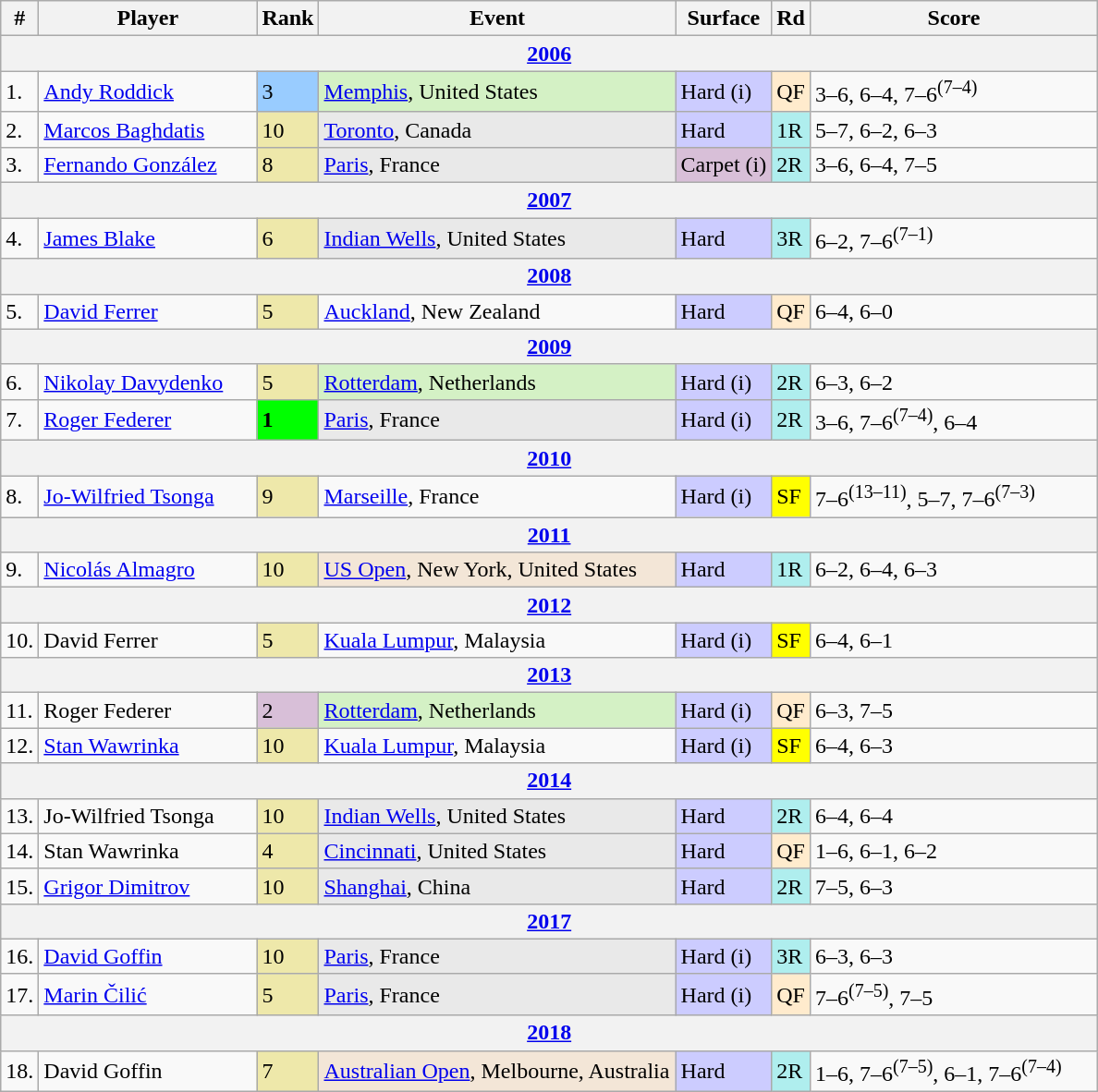<table class="wikitable sortable">
<tr>
<th>#</th>
<th width=150>Player</th>
<th>Rank</th>
<th width=250>Event</th>
<th>Surface</th>
<th>Rd</th>
<th width=200>Score</th>
</tr>
<tr>
<th colspan=7><a href='#'>2006</a></th>
</tr>
<tr>
<td>1.</td>
<td> <a href='#'>Andy Roddick</a></td>
<td bgcolor=99ccff>3</td>
<td bgcolor=d4f1c5><a href='#'>Memphis</a>, United States</td>
<td bgcolor=CCCCFF>Hard (i)</td>
<td bgcolor=ffebcd>QF</td>
<td>3–6, 6–4, 7–6<sup>(7–4)</sup></td>
</tr>
<tr>
<td>2.</td>
<td> <a href='#'>Marcos Baghdatis</a></td>
<td bgcolor=EEE8AA>10</td>
<td bgcolor=e9e9e9><a href='#'>Toronto</a>, Canada</td>
<td bgcolor=CCCCFF>Hard</td>
<td bgcolor=afeeee>1R</td>
<td>5–7, 6–2, 6–3</td>
</tr>
<tr>
<td>3.</td>
<td> <a href='#'>Fernando González</a></td>
<td bgcolor=EEE8AA>8</td>
<td bgcolor=e9e9e9><a href='#'>Paris</a>, France</td>
<td bgcolor=thistle>Carpet (i)</td>
<td bgcolor=afeeee>2R</td>
<td>3–6, 6–4, 7–5</td>
</tr>
<tr>
<th colspan=7><a href='#'>2007</a></th>
</tr>
<tr>
<td>4.</td>
<td> <a href='#'>James Blake</a></td>
<td bgcolor=EEE8AA>6</td>
<td bgcolor=e9e9e9><a href='#'>Indian Wells</a>, United States</td>
<td bgcolor=CCCCFF>Hard</td>
<td bgcolor=afeeee>3R</td>
<td>6–2, 7–6<sup>(7–1)</sup></td>
</tr>
<tr>
<th colspan=7><a href='#'>2008</a></th>
</tr>
<tr>
<td>5.</td>
<td> <a href='#'>David Ferrer</a></td>
<td bgcolor=EEE8AA>5</td>
<td><a href='#'>Auckland</a>, New Zealand</td>
<td bgcolor=CCCCFF>Hard</td>
<td bgcolor=ffebcd>QF</td>
<td>6–4, 6–0</td>
</tr>
<tr>
<th colspan=7><a href='#'>2009</a></th>
</tr>
<tr>
<td>6.</td>
<td> <a href='#'>Nikolay Davydenko</a></td>
<td bgcolor=EEE8AA>5</td>
<td bgcolor=d4f1c5><a href='#'>Rotterdam</a>, Netherlands</td>
<td bgcolor=CCCCFF>Hard (i)</td>
<td bgcolor=afeeee>2R</td>
<td>6–3, 6–2</td>
</tr>
<tr>
<td>7.</td>
<td> <a href='#'>Roger Federer</a></td>
<td bgcolor=lime><strong>1</strong></td>
<td bgcolor=e9e9e9><a href='#'>Paris</a>, France</td>
<td bgcolor=CCCCFF>Hard (i)</td>
<td bgcolor=afeeee>2R</td>
<td>3–6, 7–6<sup>(7–4)</sup>, 6–4</td>
</tr>
<tr>
<th colspan=7><a href='#'>2010</a></th>
</tr>
<tr>
<td>8.</td>
<td> <a href='#'>Jo-Wilfried Tsonga</a></td>
<td bgcolor=EEE8AA>9</td>
<td><a href='#'>Marseille</a>, France</td>
<td bgcolor=CCCCFF>Hard (i)</td>
<td bgcolor=yellow>SF</td>
<td>7–6<sup>(13–11)</sup>, 5–7, 7–6<sup>(7–3)</sup></td>
</tr>
<tr>
<th colspan=7><a href='#'>2011</a></th>
</tr>
<tr>
<td>9.</td>
<td> <a href='#'>Nicolás Almagro</a></td>
<td bgcolor=EEE8AA>10</td>
<td bgcolor=f3e6d7><a href='#'>US Open</a>, New York, United States</td>
<td bgcolor=CCCCFF>Hard</td>
<td bgcolor=afeeee>1R</td>
<td>6–2, 6–4, 6–3</td>
</tr>
<tr>
<th colspan=7><a href='#'>2012</a></th>
</tr>
<tr>
<td>10.</td>
<td> David Ferrer</td>
<td bgcolor=EEE8AA>5</td>
<td><a href='#'>Kuala Lumpur</a>, Malaysia</td>
<td bgcolor=CCCCFF>Hard (i)</td>
<td bgcolor=yellow>SF</td>
<td>6–4, 6–1</td>
</tr>
<tr>
<th colspan=7><a href='#'>2013</a></th>
</tr>
<tr>
<td>11.</td>
<td> Roger Federer</td>
<td bgcolor=thistle>2</td>
<td bgcolor=d4f1c5><a href='#'>Rotterdam</a>, Netherlands</td>
<td bgcolor=CCCCFF>Hard (i)</td>
<td bgcolor=ffebcd>QF</td>
<td>6–3, 7–5</td>
</tr>
<tr>
<td>12.</td>
<td> <a href='#'>Stan Wawrinka</a></td>
<td bgcolor=EEE8AA>10</td>
<td><a href='#'>Kuala Lumpur</a>, Malaysia</td>
<td bgcolor=CCCCFF>Hard (i)</td>
<td bgcolor=yellow>SF</td>
<td>6–4, 6–3</td>
</tr>
<tr>
<th colspan=7><a href='#'>2014</a></th>
</tr>
<tr>
<td>13.</td>
<td> Jo-Wilfried Tsonga</td>
<td bgcolor=EEE8AA>10</td>
<td bgcolor=e9e9e9><a href='#'>Indian Wells</a>, United States</td>
<td bgcolor=CCCCFF>Hard</td>
<td bgcolor=afeeee>2R</td>
<td>6–4, 6–4</td>
</tr>
<tr>
<td>14.</td>
<td> Stan Wawrinka</td>
<td bgcolor=EEE8AA>4</td>
<td bgcolor=e9e9e9><a href='#'>Cincinnati</a>, United States</td>
<td bgcolor=CCCCFF>Hard</td>
<td bgcolor=ffebcd>QF</td>
<td>1–6, 6–1, 6–2</td>
</tr>
<tr>
<td>15.</td>
<td> <a href='#'>Grigor Dimitrov</a></td>
<td bgcolor=EEE8AA>10</td>
<td bgcolor=e9e9e9><a href='#'>Shanghai</a>, China</td>
<td bgcolor=CCCCFF>Hard</td>
<td bgcolor=afeeee>2R</td>
<td>7–5, 6–3</td>
</tr>
<tr>
<th colspan=7><a href='#'>2017</a></th>
</tr>
<tr>
<td>16.</td>
<td> <a href='#'>David Goffin</a></td>
<td bgcolor=EEE8AA>10</td>
<td bgcolor=e9e9e9><a href='#'>Paris</a>, France</td>
<td bgcolor=CCCCFF>Hard (i)</td>
<td bgcolor=afeeee>3R</td>
<td>6–3, 6–3</td>
</tr>
<tr>
<td>17.</td>
<td> <a href='#'>Marin Čilić</a></td>
<td bgcolor=EEE8AA>5</td>
<td bgcolor=e9e9e9><a href='#'>Paris</a>, France</td>
<td bgcolor=CCCCFF>Hard (i)</td>
<td bgcolor=ffebcd>QF</td>
<td>7–6<sup>(7–5)</sup>, 7–5</td>
</tr>
<tr>
<th colspan=7><a href='#'>2018</a></th>
</tr>
<tr>
<td>18.</td>
<td> David Goffin</td>
<td bgcolor=EEE8AA>7</td>
<td bgcolor=f3e6d7><a href='#'>Australian Open</a>, Melbourne, Australia</td>
<td bgcolor=CCCCFF>Hard</td>
<td bgcolor=afeeee>2R</td>
<td>1–6, 7–6<sup>(7–5)</sup>, 6–1, 7–6<sup>(7–4)</sup></td>
</tr>
</table>
